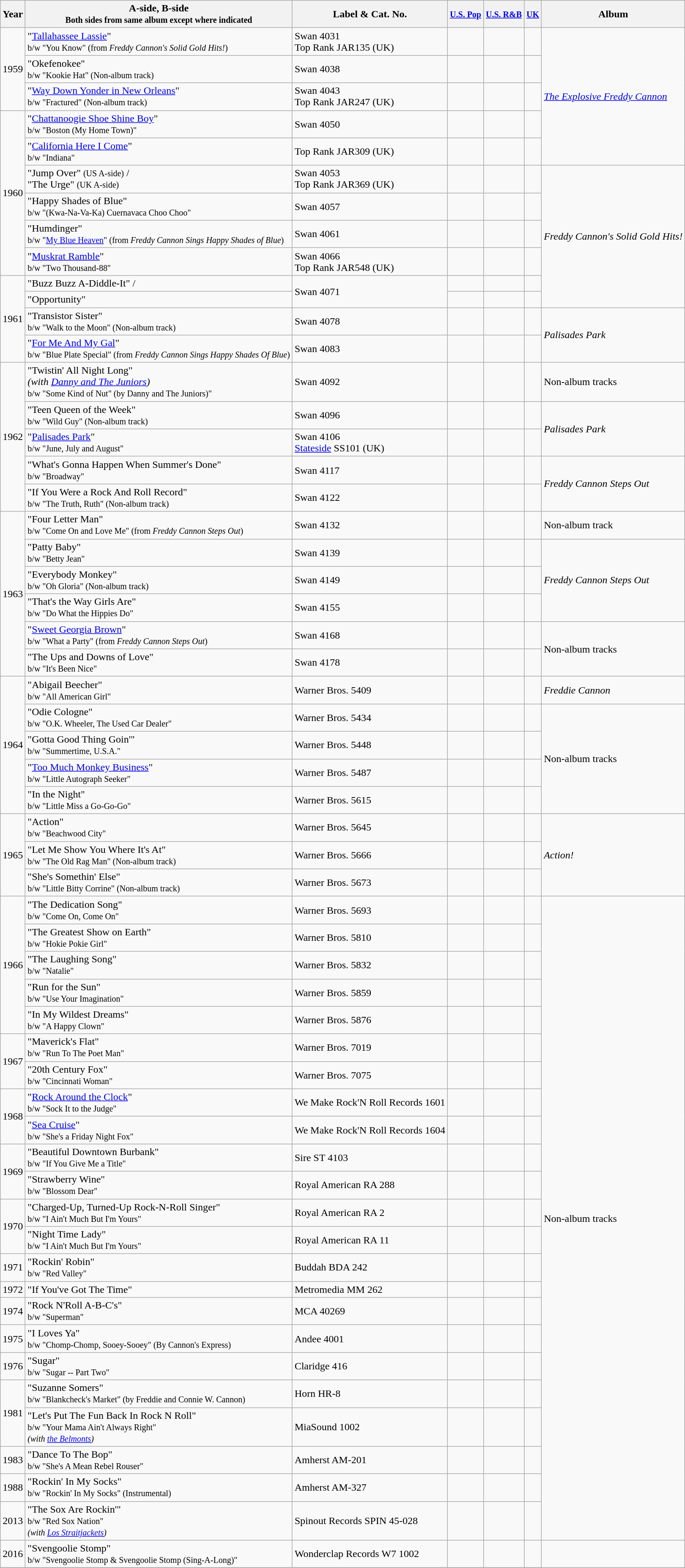<table class=wikitable>
<tr>
<th>Year</th>
<th>A-side, B-side<br><small>Both sides from same album except where indicated</small></th>
<th>Label & Cat. No.</th>
<th><small><a href='#'>U.S. Pop</a></small></th>
<th><small><a href='#'>U.S. R&B</a></small></th>
<th><small><a href='#'>UK</a></small></th>
<th>Album</th>
</tr>
<tr>
<td rowspan="3">1959</td>
<td>"<a href='#'>Tallahassee Lassie</a>"<br><small>b/w "You Know" (from <em>Freddy Cannon's Solid Gold Hits!</em>)</small></td>
<td>Swan 4031<br>Top Rank JAR135 (UK)</td>
<td></td>
<td></td>
<td></td>
<td rowspan="5"><em><a href='#'>The Explosive Freddy Cannon</a></em></td>
</tr>
<tr>
<td>"Okefenokee"<br><small>b/w "Kookie Hat" (Non-album track)</small></td>
<td>Swan 4038</td>
<td></td>
<td></td>
<td></td>
</tr>
<tr>
<td>"<a href='#'>Way Down Yonder in New Orleans</a>"<br><small>b/w "Fractured" (Non-album track)</small></td>
<td>Swan 4043<br>Top Rank JAR247 (UK)</td>
<td></td>
<td></td>
<td></td>
</tr>
<tr>
<td rowspan="6">1960</td>
<td>"<a href='#'>Chattanoogie Shoe Shine Boy</a>"<br><small>b/w "Boston (My Home Town)"</small></td>
<td>Swan 4050</td>
<td></td>
<td></td>
<td></td>
</tr>
<tr>
<td>"<a href='#'>California Here I Come</a>"<br><small>b/w "Indiana"</small></td>
<td>Top Rank JAR309 (UK)</td>
<td></td>
<td></td>
<td></td>
</tr>
<tr>
<td>"Jump Over" <small>(US A-side)</small> /<br> "The Urge" <small>(UK A-side)</small></td>
<td>Swan 4053<br>Top Rank JAR369 (UK)</td>
<td></td>
<td></td>
<td></td>
<td rowspan="6"><em>Freddy Cannon's Solid Gold Hits!</em></td>
</tr>
<tr>
<td>"Happy Shades of Blue"<br><small>b/w "(Kwa-Na-Va-Ka) Cuernavaca Choo Choo"</small></td>
<td>Swan 4057</td>
<td></td>
<td></td>
<td></td>
</tr>
<tr>
<td>"Humdinger"<br><small>b/w "<a href='#'>My Blue Heaven</a>" (from <em>Freddy Cannon Sings Happy Shades of Blue</em>)</small></td>
<td>Swan 4061</td>
<td></td>
<td></td>
<td></td>
</tr>
<tr>
<td>"<a href='#'>Muskrat Ramble</a>"<br><small>b/w "Two Thousand-88"</small></td>
<td>Swan 4066<br>Top Rank JAR548 (UK)</td>
<td></td>
<td></td>
<td></td>
</tr>
<tr>
<td rowspan="4">1961</td>
<td>"Buzz Buzz A-Diddle-It" /</td>
<td rowspan="2">Swan 4071</td>
<td></td>
<td></td>
<td></td>
</tr>
<tr>
<td>"Opportunity"</td>
<td></td>
<td></td>
<td></td>
</tr>
<tr>
<td>"Transistor Sister"<br><small>b/w "Walk to the Moon" (Non-album track)</small></td>
<td>Swan 4078</td>
<td></td>
<td></td>
<td></td>
<td rowspan="2"><em>Palisades Park</em></td>
</tr>
<tr>
<td>"<a href='#'>For Me And My Gal</a>"<br><small>b/w "Blue Plate Special" (from <em>Freddy Cannon Sings Happy Shades Of Blue</em>)</small></td>
<td>Swan 4083</td>
<td></td>
<td></td>
<td></td>
</tr>
<tr>
<td rowspan="5">1962</td>
<td>"Twistin' All Night Long"<br><em>(with <a href='#'>Danny and The Juniors</a>)</em><br><small>b/w "Some Kind of Nut" (by Danny and The Juniors)"</small></td>
<td>Swan 4092</td>
<td></td>
<td></td>
<td></td>
<td>Non-album tracks</td>
</tr>
<tr>
<td>"Teen Queen of the Week"<br><small>b/w "Wild Guy" (Non-album track)</small></td>
<td>Swan 4096</td>
<td></td>
<td></td>
<td></td>
<td rowspan="2"><em>Palisades Park</em></td>
</tr>
<tr>
<td>"<a href='#'>Palisades Park</a>"<br><small>b/w "June, July and August"</small></td>
<td>Swan 4106<br><a href='#'>Stateside</a> SS101 (UK)</td>
<td></td>
<td></td>
<td></td>
</tr>
<tr>
<td>"What's Gonna Happen When Summer's Done"<br><small>b/w "Broadway"</small></td>
<td>Swan 4117</td>
<td></td>
<td></td>
<td></td>
<td rowspan="2"><em>Freddy Cannon Steps Out</em></td>
</tr>
<tr>
<td>"If You Were a Rock And Roll Record"<br><small>b/w "The Truth, Ruth" (Non-album track)</small></td>
<td>Swan 4122</td>
<td></td>
<td></td>
<td></td>
</tr>
<tr>
<td rowspan="6">1963</td>
<td>"Four Letter Man"<br><small>b/w "Come On and Love Me" (from <em>Freddy Cannon Steps Out</em>)</small></td>
<td>Swan 4132</td>
<td></td>
<td></td>
<td></td>
<td>Non-album track</td>
</tr>
<tr>
<td>"Patty Baby"<br><small>b/w "Betty Jean"</small></td>
<td>Swan 4139</td>
<td></td>
<td></td>
<td></td>
<td rowspan="3"><em>Freddy Cannon Steps Out</em></td>
</tr>
<tr>
<td>"Everybody Monkey"<br><small>b/w "Oh Gloria" (Non-album track)</small></td>
<td>Swan 4149</td>
<td></td>
<td></td>
<td></td>
</tr>
<tr>
<td>"That's the Way Girls Are"<br><small>b/w "Do What the Hippies Do"</small></td>
<td>Swan 4155</td>
<td></td>
<td></td>
<td></td>
</tr>
<tr>
<td>"<a href='#'>Sweet Georgia Brown</a>"<br><small>b/w "What a Party" (from <em>Freddy Cannon Steps Out</em>)</small></td>
<td>Swan 4168</td>
<td></td>
<td></td>
<td></td>
<td rowspan="2">Non-album tracks</td>
</tr>
<tr>
<td>"The Ups and Downs of Love"<br><small>b/w "It's Been Nice"</small></td>
<td>Swan 4178</td>
<td></td>
<td></td>
<td></td>
</tr>
<tr>
<td rowspan="5">1964</td>
<td>"Abigail Beecher"<br><small>b/w "All American Girl"</small></td>
<td>Warner Bros. 5409</td>
<td></td>
<td></td>
<td></td>
<td><em>Freddie Cannon</em></td>
</tr>
<tr>
<td>"Odie Cologne"<br><small>b/w "O.K. Wheeler, The Used Car Dealer"</small></td>
<td>Warner Bros. 5434</td>
<td></td>
<td></td>
<td></td>
<td rowspan="4">Non-album tracks</td>
</tr>
<tr>
<td>"Gotta Good Thing Goin'"<br><small>b/w "Summertime, U.S.A."</small></td>
<td>Warner Bros. 5448</td>
<td></td>
<td></td>
<td></td>
</tr>
<tr>
<td>"<a href='#'>Too Much Monkey Business</a>"<br><small>b/w "Little Autograph Seeker"</small></td>
<td>Warner Bros. 5487</td>
<td></td>
<td></td>
<td></td>
</tr>
<tr>
<td>"In the Night"<br><small>b/w "Little Miss a Go-Go-Go"</small></td>
<td>Warner Bros. 5615</td>
<td></td>
<td></td>
<td></td>
</tr>
<tr>
<td rowspan="3">1965</td>
<td>"Action"<br><small>b/w "Beachwood City"</small></td>
<td>Warner Bros. 5645</td>
<td></td>
<td></td>
<td></td>
<td rowspan="3"><em>Action!</em></td>
</tr>
<tr>
<td>"Let Me Show You Where It's At"<br><small>b/w "The Old Rag Man" (Non-album track)</small></td>
<td>Warner Bros. 5666</td>
<td></td>
<td></td>
<td></td>
</tr>
<tr>
<td>"She's Somethin' Else"<br><small>b/w "Little Bitty Corrine" (Non-album track)</small></td>
<td>Warner Bros. 5673</td>
<td></td>
<td></td>
<td></td>
</tr>
<tr>
<td rowspan="5">1966</td>
<td>"The Dedication Song"<br><small>b/w "Come On, Come On"</small></td>
<td>Warner Bros. 5693</td>
<td></td>
<td></td>
<td></td>
<td rowspan="23">Non-album tracks</td>
</tr>
<tr>
<td>"The Greatest Show on Earth"<br><small>b/w "Hokie Pokie Girl"</small></td>
<td>Warner Bros. 5810</td>
<td></td>
<td></td>
<td></td>
</tr>
<tr>
<td>"The Laughing Song"<br><small>b/w "Natalie"</small></td>
<td>Warner Bros. 5832</td>
<td></td>
<td></td>
<td></td>
</tr>
<tr>
<td>"Run for the Sun"<br><small>b/w "Use Your Imagination"</small></td>
<td>Warner Bros. 5859</td>
<td></td>
<td></td>
<td></td>
</tr>
<tr>
<td>"In My Wildest Dreams"<br><small>b/w "A Happy Clown"</small></td>
<td>Warner Bros. 5876</td>
<td></td>
<td></td>
<td></td>
</tr>
<tr>
<td rowspan="2">1967</td>
<td>"Maverick's Flat"<br><small>b/w "Run To The Poet Man"</small></td>
<td>Warner Bros. 7019</td>
<td></td>
<td></td>
<td></td>
</tr>
<tr>
<td>"20th Century Fox"<br><small>b/w "Cincinnati Woman"</small></td>
<td>Warner Bros. 7075</td>
<td></td>
<td></td>
<td></td>
</tr>
<tr>
<td rowspan="2">1968</td>
<td>"<a href='#'>Rock Around the Clock</a>"<br><small>b/w "Sock It to the Judge"</small></td>
<td>We Make Rock'N Roll Records 1601</td>
<td></td>
<td></td>
<td></td>
</tr>
<tr>
<td>"<a href='#'>Sea Cruise</a>"<br><small>b/w "She's a Friday Night Fox"</small></td>
<td>We Make Rock'N Roll Records 1604</td>
<td></td>
<td></td>
<td></td>
</tr>
<tr>
<td rowspan="2">1969</td>
<td>"Beautiful Downtown Burbank"<br><small>b/w "If You Give Me a Title"</small></td>
<td>Sire ST 4103</td>
<td></td>
<td></td>
<td></td>
</tr>
<tr>
<td>"Strawberry Wine"<br><small>b/w "Blossom Dear"</small></td>
<td>Royal American RA 288</td>
<td></td>
<td></td>
<td></td>
</tr>
<tr>
<td rowspan="2">1970</td>
<td>"Charged-Up, Turned-Up Rock-N-Roll Singer"<br><small>b/w "I Ain't Much But I'm Yours"</small></td>
<td>Royal American RA 2</td>
<td></td>
<td></td>
<td></td>
</tr>
<tr>
<td>"Night Time Lady"<br><small>b/w "I Ain't Much But I'm Yours"</small></td>
<td>Royal American RA 11</td>
<td></td>
<td></td>
<td></td>
</tr>
<tr>
<td>1971</td>
<td>"Rockin' Robin"<br><small>b/w "Red Valley"</small></td>
<td>Buddah BDA 242</td>
<td></td>
<td></td>
<td></td>
</tr>
<tr>
<td>1972</td>
<td>"If You've Got The Time"</td>
<td>Metromedia MM 262</td>
<td></td>
<td></td>
<td></td>
</tr>
<tr>
<td>1974</td>
<td>"Rock N'Roll A-B-C's"<br><small>b/w "Superman"</small></td>
<td>MCA 40269</td>
<td></td>
<td></td>
<td></td>
</tr>
<tr>
<td>1975</td>
<td>"I Loves Ya"<br><small>b/w "Chomp-Chomp, Sooey-Sooey" (By Cannon's Express)</small></td>
<td>Andee 4001</td>
<td></td>
<td></td>
<td></td>
</tr>
<tr>
<td>1976</td>
<td>"Sugar"<br><small>b/w "Sugar -- Part Two"</small></td>
<td>Claridge 416</td>
<td></td>
<td></td>
<td></td>
</tr>
<tr>
<td rowspan="2">1981</td>
<td>"Suzanne Somers"<br><small>b/w "Blankcheck's Market" (by Freddie and Connie W. Cannon)</small></td>
<td>Horn HR-8</td>
<td></td>
<td></td>
<td></td>
</tr>
<tr>
<td>"Let's Put The Fun Back In Rock N Roll"<br><small>b/w "Your Mama Ain't Always Right"<br><em>(with <a href='#'>the Belmonts</a>)</em></small></td>
<td>MiaSound 1002</td>
<td></td>
<td></td>
<td></td>
</tr>
<tr>
<td>1983</td>
<td>"Dance To The Bop"<br><small>b/w "She's A Mean Rebel Rouser"</small></td>
<td>Amherst AM-201</td>
<td></td>
<td></td>
<td></td>
</tr>
<tr>
<td>1988</td>
<td>"Rockin' In My Socks"<br><small>b/w "Rockin' In My Socks" (Instrumental)</small></td>
<td>Amherst AM-327</td>
<td></td>
<td></td>
<td></td>
</tr>
<tr>
<td>2013</td>
<td>"The Sox Are Rockin'"<br><small>b/w "Red Sox Nation"<br><em>(with <a href='#'>Los Straitjackets</a>)</em></small></td>
<td>Spinout Records SPIN 45-028</td>
<td></td>
<td></td>
<td></td>
</tr>
<tr>
<td>2016</td>
<td>"Svengoolie Stomp"<br><small>b/w "Svengoolie Stomp & Svengoolie Stomp (Sing-A-Long)"</small></td>
<td>Wonderclap Records W7 1002</td>
<td></td>
<td></td>
<td></td>
</tr>
<tr>
</tr>
</table>
